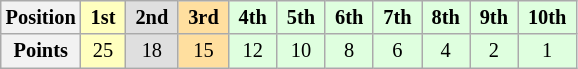<table class="wikitable" style="font-size:85%; text-align:center">
<tr>
<th>Position</th>
<td style="background:#FFFFBF;"> <strong>1st</strong> </td>
<td style="background:#DFDFDF;"> <strong>2nd</strong> </td>
<td style="background:#FFDF9F;"> <strong>3rd</strong> </td>
<td style="background:#DFFFDF;"> <strong>4th</strong> </td>
<td style="background:#DFFFDF;"> <strong>5th</strong> </td>
<td style="background:#DFFFDF;"> <strong>6th</strong> </td>
<td style="background:#DFFFDF;"> <strong>7th</strong> </td>
<td style="background:#DFFFDF;"> <strong>8th</strong> </td>
<td style="background:#DFFFDF;"> <strong>9th</strong> </td>
<td style="background:#DFFFDF;"> <strong>10th</strong> </td>
</tr>
<tr>
<th>Points</th>
<td style="background:#FFFFBF;">25</td>
<td style="background:#DFDFDF;">18</td>
<td style="background:#FFDF9F;">15</td>
<td style="background:#DFFFDF;">12</td>
<td style="background:#DFFFDF;">10</td>
<td style="background:#DFFFDF;">8</td>
<td style="background:#DFFFDF;">6</td>
<td style="background:#DFFFDF;">4</td>
<td style="background:#DFFFDF;">2</td>
<td style="background:#DFFFDF;">1</td>
</tr>
</table>
